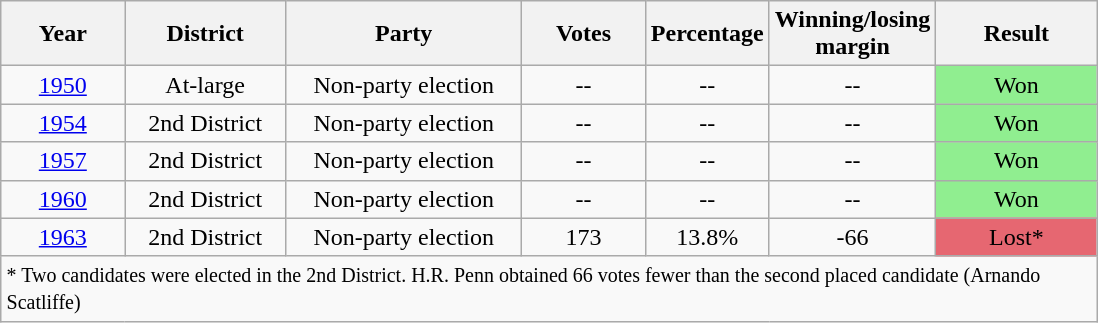<table class="wikitable" style="margin: 1em auto 1em auto">
<tr>
<th align="center" width="75">Year</th>
<th align="center" width="100">District</th>
<th align="center" width="150">Party</th>
<th align="center" width="75">Votes</th>
<th align="center" width="75">Percentage</th>
<th align="center" width="75">Winning/losing margin</th>
<th align="center" width="100">Result</th>
</tr>
<tr>
<td align="center"><a href='#'>1950</a></td>
<td align="center">At-large</td>
<td align="center">Non-party election</td>
<td align="center">--</td>
<td align="center">--</td>
<td align="center">--</td>
<td align="center" style="background: #90EE90;">Won</td>
</tr>
<tr>
<td align="center"><a href='#'>1954</a></td>
<td align="center">2nd District</td>
<td align="center">Non-party election</td>
<td align="center">--</td>
<td align="center">--</td>
<td align="center">--</td>
<td align="center" style="background: #90EE90;">Won</td>
</tr>
<tr>
<td align="center"><a href='#'>1957</a></td>
<td align="center">2nd District</td>
<td align="center">Non-party election</td>
<td align="center">--</td>
<td align="center">--</td>
<td align="center">--</td>
<td align="center" style="background: #90EE90;">Won</td>
</tr>
<tr>
<td align="center"><a href='#'>1960</a></td>
<td align="center">2nd District</td>
<td align="center">Non-party election</td>
<td align="center">--</td>
<td align="center">--</td>
<td align="center">--</td>
<td align="center" style="background: #90EE90;">Won</td>
</tr>
<tr>
<td align="center"><a href='#'>1963</a></td>
<td align="center">2nd District</td>
<td align="center">Non-party election</td>
<td align="center">173</td>
<td align="center">13.8%</td>
<td align="center">-66</td>
<td align="center" style="background: #E66771;">Lost*</td>
</tr>
<tr>
<td colspan=7><small>* Two candidates were elected in the 2nd District.  H.R. Penn obtained 66 votes fewer than the second placed candidate (Arnando Scatliffe)</small></td>
</tr>
</table>
